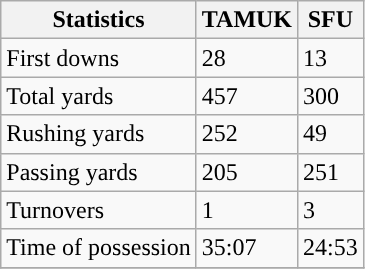<table class="wikitable" style="float: left;">
<tr>
<th>Statistics</th>
<th>TAMUK</th>
<th>SFU</th>
</tr>
<tr>
<td>First downs</td>
<td>28</td>
<td>13</td>
</tr>
<tr>
<td>Total yards</td>
<td>457</td>
<td>300</td>
</tr>
<tr>
<td>Rushing yards</td>
<td>252</td>
<td>49</td>
</tr>
<tr>
<td>Passing yards</td>
<td>205</td>
<td>251</td>
</tr>
<tr>
<td>Turnovers</td>
<td>1</td>
<td>3</td>
</tr>
<tr>
<td>Time of possession</td>
<td>35:07</td>
<td>24:53</td>
</tr>
<tr>
</tr>
</table>
